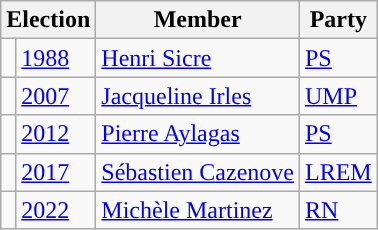<table class="wikitable">
<tr>
<th colspan=2>Election</th>
<th>Member</th>
<th>Party</th>
</tr>
<tr>
<td style="background-color: "></td>
<td><a href='#'>1988</a></td>
<td><a href='#'>Henri Sicre</a></td>
<td><a href='#'>PS</a></td>
</tr>
<tr>
<td style="background-color: "></td>
<td><a href='#'>2007</a></td>
<td><a href='#'>Jacqueline Irles</a></td>
<td><a href='#'>UMP</a></td>
</tr>
<tr>
<td style="background-color: "></td>
<td><a href='#'>2012</a></td>
<td><a href='#'>Pierre Aylagas</a></td>
<td><a href='#'>PS</a></td>
</tr>
<tr>
<td style="background-color: "></td>
<td><a href='#'>2017</a></td>
<td><a href='#'>Sébastien Cazenove</a></td>
<td><a href='#'>LREM</a></td>
</tr>
<tr>
<td style="background-color: "></td>
<td><a href='#'>2022</a></td>
<td><a href='#'>Michèle Martinez</a></td>
<td><a href='#'>RN</a></td>
</tr>
</table>
